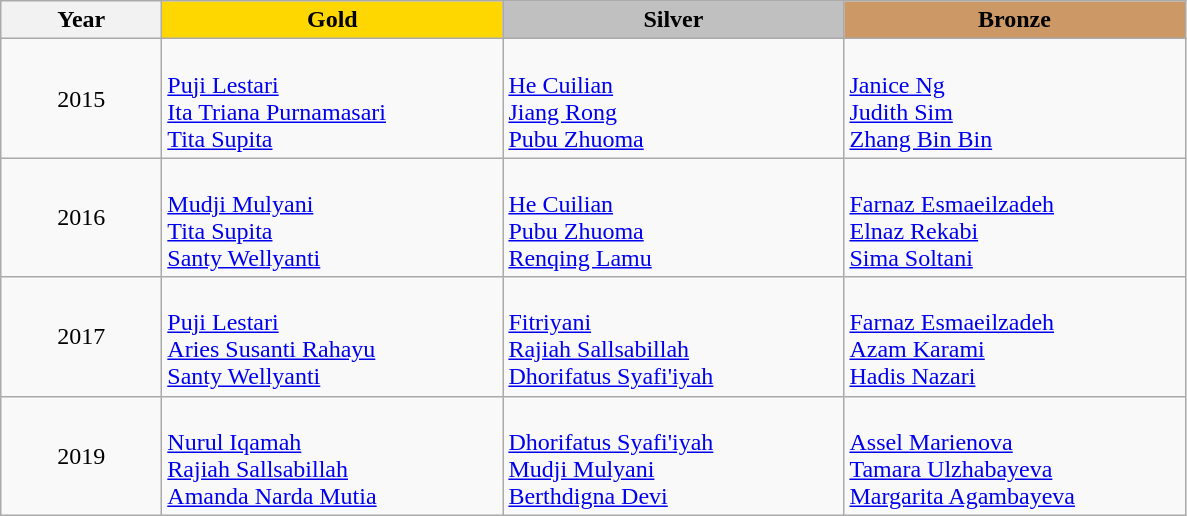<table class="wikitable">
<tr>
<th width="100">Year</th>
<th width="220" style="background:gold;">Gold</th>
<th width="220" style="background:silver;">Silver</th>
<th width="220" style="background:#CC9966;">Bronze</th>
</tr>
<tr>
<td align="center">2015</td>
<td><br><a href='#'>Puji Lestari</a><br><a href='#'>Ita Triana Purnamasari</a><br><a href='#'>Tita Supita</a></td>
<td><br><a href='#'>He Cuilian</a><br><a href='#'>Jiang Rong</a><br><a href='#'>Pubu Zhuoma</a></td>
<td><br><a href='#'>Janice Ng</a><br><a href='#'>Judith Sim</a><br><a href='#'>Zhang Bin Bin</a></td>
</tr>
<tr>
<td align="center">2016</td>
<td><br><a href='#'>Mudji Mulyani</a><br><a href='#'>Tita Supita</a><br><a href='#'>Santy Wellyanti</a></td>
<td><br><a href='#'>He Cuilian</a><br><a href='#'>Pubu Zhuoma</a><br><a href='#'>Renqing Lamu</a></td>
<td><br><a href='#'>Farnaz Esmaeilzadeh</a><br><a href='#'>Elnaz Rekabi</a><br><a href='#'>Sima Soltani</a></td>
</tr>
<tr>
<td align="center">2017</td>
<td><br><a href='#'>Puji Lestari</a><br><a href='#'>Aries Susanti Rahayu</a><br><a href='#'>Santy Wellyanti</a></td>
<td><br><a href='#'>Fitriyani</a><br><a href='#'>Rajiah Sallsabillah</a><br><a href='#'>Dhorifatus Syafi'iyah</a></td>
<td><br><a href='#'>Farnaz Esmaeilzadeh</a><br><a href='#'>Azam Karami</a><br><a href='#'>Hadis Nazari</a></td>
</tr>
<tr>
<td align="center">2019</td>
<td><br><a href='#'>Nurul Iqamah</a><br><a href='#'>Rajiah Sallsabillah</a><br><a href='#'>Amanda Narda Mutia</a></td>
<td><br><a href='#'>Dhorifatus Syafi'iyah</a><br><a href='#'>Mudji Mulyani</a><br><a href='#'>Berthdigna Devi</a></td>
<td><br><a href='#'>Assel Marienova</a><br><a href='#'>Tamara Ulzhabayeva</a><br><a href='#'>Margarita Agambayeva</a></td>
</tr>
</table>
